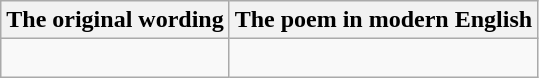<table class="wikitable">
<tr>
<th>The original wording</th>
<th>The poem in modern English</th>
</tr>
<tr>
<td></td>
<td><br></td>
</tr>
</table>
